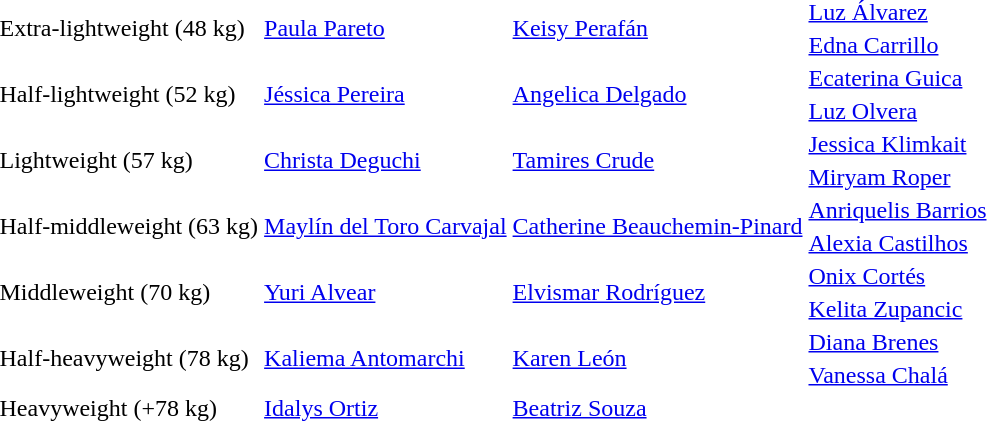<table>
<tr>
<td rowspan=2>Extra-lightweight (48 kg)</td>
<td rowspan=2><a href='#'>Paula Pareto</a><br></td>
<td rowspan=2><a href='#'>Keisy Perafán</a><br></td>
<td><a href='#'>Luz Álvarez</a><br></td>
</tr>
<tr>
<td><a href='#'>Edna Carrillo</a><br></td>
</tr>
<tr>
<td rowspan=2>Half-lightweight (52 kg)</td>
<td rowspan=2><a href='#'>Jéssica Pereira</a><br></td>
<td rowspan=2><a href='#'>Angelica Delgado</a><br></td>
<td><a href='#'>Ecaterina Guica</a><br></td>
</tr>
<tr>
<td><a href='#'>Luz Olvera</a><br></td>
</tr>
<tr>
<td rowspan=2>Lightweight (57 kg)</td>
<td rowspan=2><a href='#'>Christa Deguchi</a><br></td>
<td rowspan=2><a href='#'>Tamires Crude</a><br></td>
<td><a href='#'>Jessica Klimkait</a><br></td>
</tr>
<tr>
<td><a href='#'>Miryam Roper</a><br></td>
</tr>
<tr>
<td rowspan=2>Half-middleweight (63 kg)</td>
<td rowspan=2><a href='#'>Maylín del Toro Carvajal</a><br></td>
<td rowspan=2><a href='#'>Catherine Beauchemin-Pinard</a><br></td>
<td><a href='#'>Anriquelis Barrios</a><br></td>
</tr>
<tr>
<td><a href='#'>Alexia Castilhos</a><br></td>
</tr>
<tr>
<td rowspan=2>Middleweight (70 kg)</td>
<td rowspan=2><a href='#'>Yuri Alvear</a><br></td>
<td rowspan=2><a href='#'>Elvismar Rodríguez</a><br></td>
<td><a href='#'>Onix Cortés</a><br></td>
</tr>
<tr>
<td><a href='#'>Kelita Zupancic</a><br></td>
</tr>
<tr>
<td rowspan=2>Half-heavyweight (78 kg)</td>
<td rowspan=2><a href='#'>Kaliema Antomarchi</a><br></td>
<td rowspan=2><a href='#'>Karen León</a><br></td>
<td><a href='#'>Diana Brenes</a><br></td>
</tr>
<tr>
<td><a href='#'>Vanessa Chalá</a><br></td>
</tr>
<tr>
<td rowspan=2>Heavyweight (+78 kg)</td>
<td rowspan=2><a href='#'>Idalys Ortiz</a><br></td>
<td rowspan=2><a href='#'>Beatriz Souza</a><br></td>
<td rowspan=2></td>
</tr>
</table>
